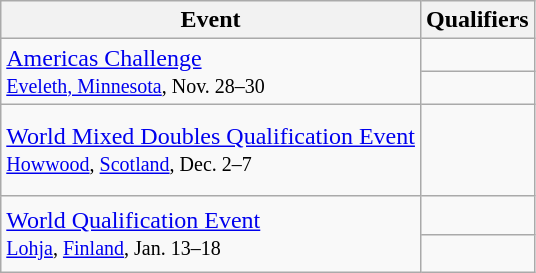<table class="wikitable">
<tr>
<th>Event</th>
<th>Qualifiers</th>
</tr>
<tr>
<td rowspan="2"><a href='#'>Americas Challenge</a> <br> <small><a href='#'>Eveleth, Minnesota</a>, Nov. 28–30</small></td>
<td></td>
</tr>
<tr>
<td></td>
</tr>
<tr>
<td><a href='#'>World Mixed Doubles Qualification Event</a> <br> <small><a href='#'>Howwood</a>, <a href='#'>Scotland</a>, Dec. 2–7</small></td>
<td><br><br><br></td>
</tr>
<tr>
<td rowspan="2"><a href='#'>World Qualification Event</a> <br> <small><a href='#'>Lohja</a>, <a href='#'>Finland</a>, Jan. 13–18</small></td>
<td><br></td>
</tr>
<tr>
<td><br></td>
</tr>
</table>
